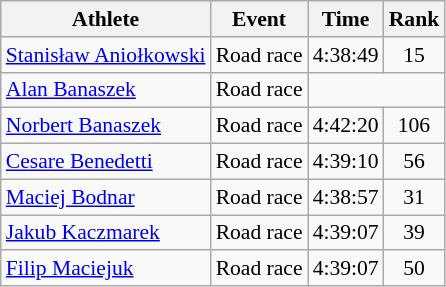<table class="wikitable" style="font-size:90%">
<tr>
<th>Athlete</th>
<th>Event</th>
<th>Time</th>
<th>Rank</th>
</tr>
<tr align=center>
<td align=left><a href='#'>Stanisław Aniołkowski</a></td>
<td align=left>Road race</td>
<td>4:38:49</td>
<td>15</td>
</tr>
<tr align=center>
<td align=left><a href='#'>Alan Banaszek</a></td>
<td align=left>Road race</td>
<td colspan=2></td>
</tr>
<tr align=center>
<td align=left><a href='#'>Norbert Banaszek</a></td>
<td align=left>Road race</td>
<td>4:42:20</td>
<td>106</td>
</tr>
<tr align=center>
<td align=left><a href='#'>Cesare Benedetti</a></td>
<td align=left>Road race</td>
<td>4:39:10</td>
<td>56</td>
</tr>
<tr align=center>
<td align=left><a href='#'>Maciej Bodnar</a></td>
<td align=left>Road race</td>
<td>4:38:57</td>
<td>31</td>
</tr>
<tr align=center>
<td align=left><a href='#'>Jakub Kaczmarek</a></td>
<td align=left>Road race</td>
<td>4:39:07</td>
<td>39</td>
</tr>
<tr align=center>
<td align=left><a href='#'>Filip Maciejuk</a></td>
<td align=left>Road race</td>
<td>4:39:07</td>
<td>50</td>
</tr>
</table>
